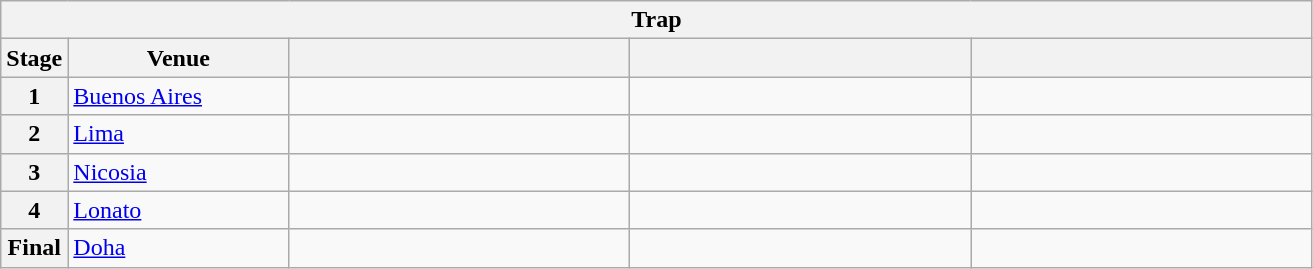<table class="wikitable">
<tr>
<th colspan="5">Trap</th>
</tr>
<tr>
<th>Stage</th>
<th width=140>Venue</th>
<th width=220></th>
<th width=220></th>
<th width=220></th>
</tr>
<tr>
<th>1</th>
<td> <a href='#'>Buenos Aires</a></td>
<td></td>
<td></td>
<td></td>
</tr>
<tr>
<th>2</th>
<td> <a href='#'>Lima</a></td>
<td></td>
<td></td>
<td></td>
</tr>
<tr>
<th>3</th>
<td> <a href='#'>Nicosia</a></td>
<td></td>
<td></td>
<td></td>
</tr>
<tr>
<th>4</th>
<td> <a href='#'>Lonato</a></td>
<td></td>
<td></td>
<td></td>
</tr>
<tr>
<th>Final</th>
<td> <a href='#'>Doha</a></td>
<td></td>
<td></td>
<td></td>
</tr>
</table>
